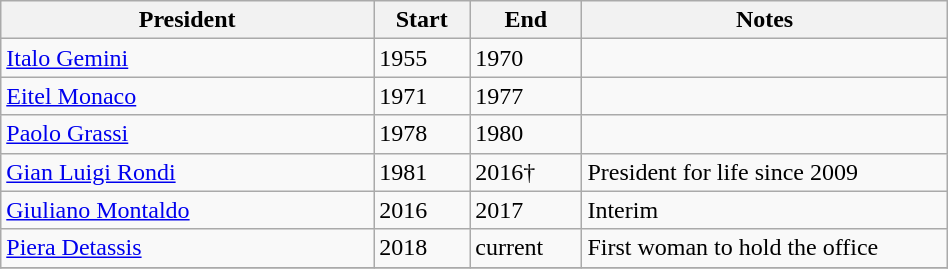<table class="wikitable" style="width:50%">
<tr>
<th width="8%">President</th>
<th width="1%">Start</th>
<th width="1%">End</th>
<th width="8%">Notes</th>
</tr>
<tr>
<td><a href='#'>Italo Gemini</a></td>
<td>1955</td>
<td>1970</td>
<td></td>
</tr>
<tr>
<td><a href='#'>Eitel Monaco</a></td>
<td>1971</td>
<td>1977</td>
<td></td>
</tr>
<tr>
<td><a href='#'>Paolo Grassi</a></td>
<td>1978</td>
<td>1980</td>
<td></td>
</tr>
<tr>
<td><a href='#'>Gian Luigi Rondi</a></td>
<td>1981</td>
<td>2016†</td>
<td>President for life since 2009</td>
</tr>
<tr>
<td><a href='#'>Giuliano Montaldo</a></td>
<td>2016</td>
<td>2017</td>
<td>Interim</td>
</tr>
<tr>
<td><a href='#'>Piera Detassis</a></td>
<td>2018</td>
<td>current</td>
<td>First woman to hold the office</td>
</tr>
<tr>
</tr>
</table>
